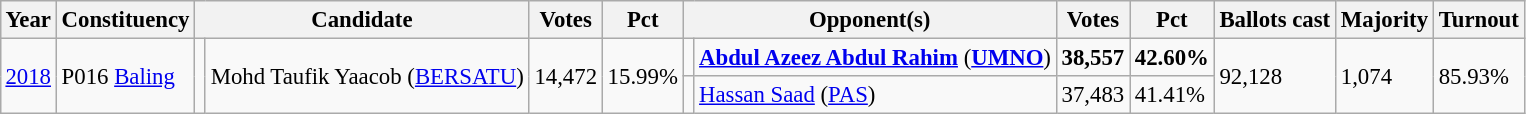<table class=wikitable style="margin:0.5em ; font-size:95%">
<tr>
<th>Year</th>
<th>Constituency</th>
<th colspan=2>Candidate</th>
<th>Votes</th>
<th>Pct</th>
<th colspan=2>Opponent(s)</th>
<th>Votes</th>
<th>Pct</th>
<th>Ballots cast</th>
<th>Majority</th>
<th>Turnout</th>
</tr>
<tr>
<td rowspan=2><a href='#'>2018</a></td>
<td rowspan=2>P016 <a href='#'>Baling</a></td>
<td rowspan=2 ></td>
<td rowspan=2>Mohd Taufik Yaacob (<a href='#'>BERSATU</a>)</td>
<td rowspan=2 align=right>14,472</td>
<td rowspan=2>15.99%</td>
<td></td>
<td><strong><a href='#'>Abdul Azeez Abdul Rahim</a></strong> (<a href='#'><strong>UMNO</strong></a>)</td>
<td align=right><strong>38,557</strong></td>
<td><strong>42.60%</strong></td>
<td rowspan=2>92,128</td>
<td rowspan=2>1,074</td>
<td rowspan=2>85.93%</td>
</tr>
<tr>
<td></td>
<td><a href='#'>Hassan Saad</a> (<a href='#'>PAS</a>)</td>
<td align=right>37,483</td>
<td>41.41%</td>
</tr>
</table>
